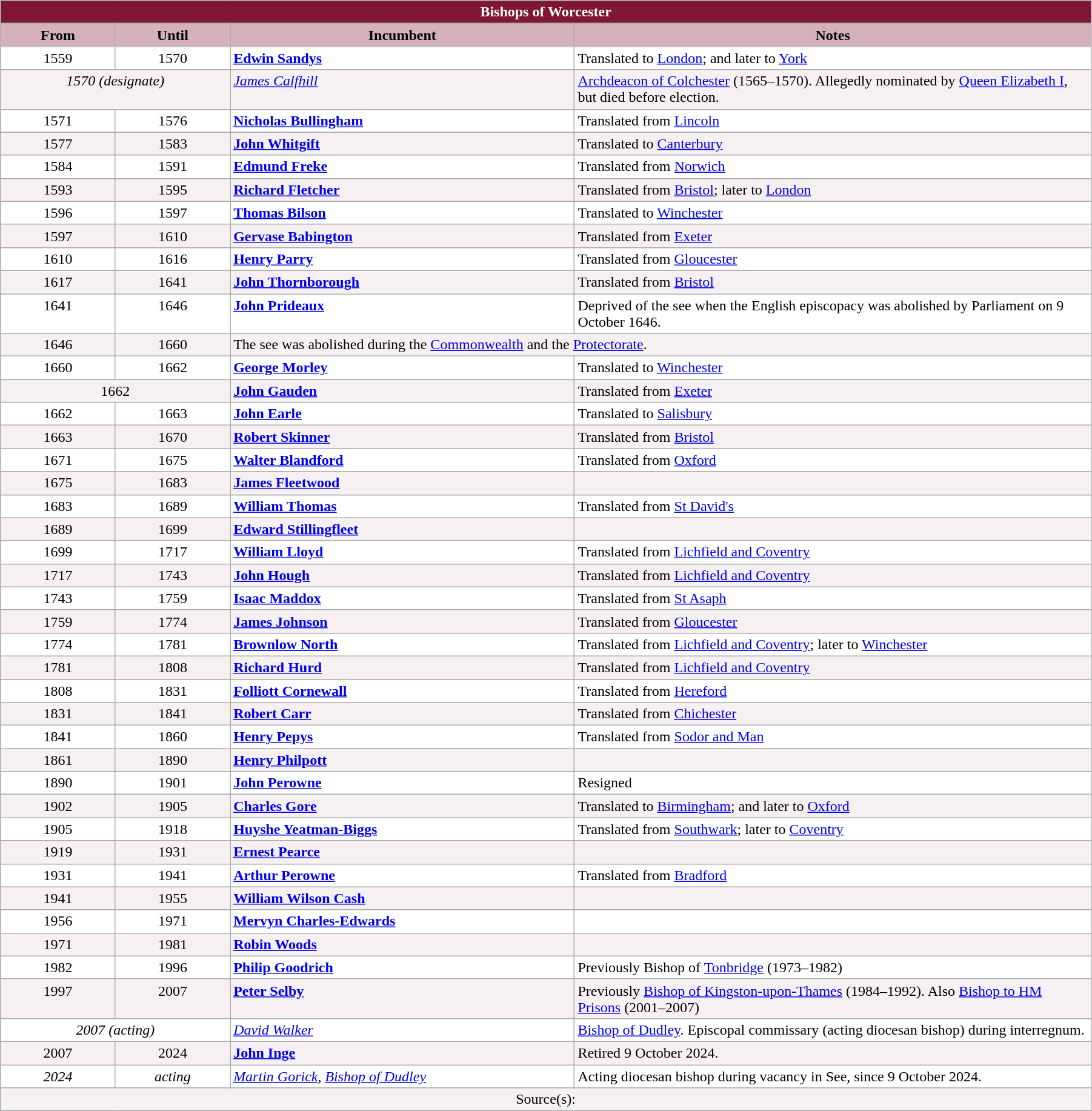<table class="wikitable" style="width:95%;" border="1" cellpadding="2">
<tr>
<th colspan="4" style="background-color: #7F1734; color: white;">Bishops of Worcester</th>
</tr>
<tr valign=center>
<th style="background-color:#D4B1BB" width="10%">From</th>
<th style="background-color:#D4B1BB" width="10%">Until</th>
<th style="background-color:#D4B1BB" width="30%">Incumbent</th>
<th style="background-color:#D4B1BB" width="45%">Notes</th>
</tr>
<tr valign=top bgcolor="white">
<td align="center">1559</td>
<td align="center">1570</td>
<td> <strong><a href='#'>Edwin Sandys</a></strong></td>
<td>Translated to <a href='#'>London</a>; and later to <a href='#'>York</a></td>
</tr>
<tr valign=top bgcolor="#F7F0F2">
<td colspan=2 align="center"><em>1570 (designate)</em></td>
<td> <em><a href='#'>James Calfhill</a></em></td>
<td><a href='#'>Archdeacon of Colchester</a> (1565–1570). Allegedly nominated by <a href='#'>Queen Elizabeth I</a>, but died before election.</td>
</tr>
<tr valign=top bgcolor="white">
<td align="center">1571</td>
<td align="center">1576</td>
<td> <strong><a href='#'>Nicholas Bullingham</a></strong></td>
<td>Translated from <a href='#'>Lincoln</a></td>
</tr>
<tr valign=top bgcolor="#F7F0F2">
<td align="center">1577</td>
<td align="center">1583</td>
<td> <strong><a href='#'>John Whitgift</a></strong></td>
<td>Translated to <a href='#'>Canterbury</a></td>
</tr>
<tr valign=top bgcolor="white">
<td align="center">1584</td>
<td align="center">1591</td>
<td> <strong><a href='#'>Edmund Freke</a></strong></td>
<td>Translated from <a href='#'>Norwich</a></td>
</tr>
<tr valign=top bgcolor="#F7F0F2">
<td align="center">1593</td>
<td align="center">1595</td>
<td> <strong><a href='#'>Richard Fletcher</a></strong></td>
<td>Translated from <a href='#'>Bristol</a>; later to <a href='#'>London</a></td>
</tr>
<tr valign=top bgcolor="white">
<td align="center">1596</td>
<td align="center">1597</td>
<td> <strong><a href='#'>Thomas Bilson</a></strong></td>
<td>Translated to <a href='#'>Winchester</a></td>
</tr>
<tr valign=top bgcolor="#F7F0F2">
<td align="center">1597</td>
<td align="center">1610</td>
<td> <strong><a href='#'>Gervase Babington</a></strong></td>
<td>Translated from <a href='#'>Exeter</a></td>
</tr>
<tr valign=top bgcolor="white">
<td align="center">1610</td>
<td align="center">1616</td>
<td> <strong><a href='#'>Henry Parry</a></strong></td>
<td>Translated from <a href='#'>Gloucester</a></td>
</tr>
<tr valign=top bgcolor="#F7F0F2">
<td align="center">1617</td>
<td align="center">1641</td>
<td> <strong><a href='#'>John Thornborough</a></strong></td>
<td>Translated from <a href='#'>Bristol</a></td>
</tr>
<tr valign=top bgcolor="white">
<td align="center">1641</td>
<td align="center">1646</td>
<td> <strong><a href='#'>John Prideaux</a></strong></td>
<td>Deprived of the see when the English episcopacy was abolished by Parliament on 9 October 1646.</td>
</tr>
<tr valign=top bgcolor="#F7F0F2">
<td align=center>1646</td>
<td align=center>1660</td>
<td colspan=2>The see was abolished during the <a href='#'>Commonwealth</a> and the <a href='#'>Protectorate</a>.</td>
</tr>
<tr valign=top bgcolor="white">
<td align="center">1660</td>
<td align="center">1662</td>
<td> <strong><a href='#'>George Morley</a></strong></td>
<td>Translated to <a href='#'>Winchester</a></td>
</tr>
<tr valign=top bgcolor="#F7F0F2">
<td colspan=2 align=center>1662</td>
<td> <strong><a href='#'>John Gauden</a></strong></td>
<td>Translated from <a href='#'>Exeter</a></td>
</tr>
<tr valign=top bgcolor="white">
<td align="center">1662</td>
<td align="center">1663</td>
<td> <strong><a href='#'>John Earle</a></strong></td>
<td>Translated to <a href='#'>Salisbury</a></td>
</tr>
<tr valign=top bgcolor="#F7F0F2">
<td align="center">1663</td>
<td align="center">1670</td>
<td> <strong><a href='#'>Robert Skinner</a></strong></td>
<td>Translated from <a href='#'>Bristol</a></td>
</tr>
<tr valign=top bgcolor="white">
<td align="center">1671</td>
<td align="center">1675</td>
<td> <strong><a href='#'>Walter Blandford</a></strong></td>
<td>Translated from <a href='#'>Oxford</a></td>
</tr>
<tr valign=top bgcolor="#F7F0F2">
<td align="center">1675</td>
<td align="center">1683</td>
<td> <strong><a href='#'>James Fleetwood</a></strong></td>
<td></td>
</tr>
<tr valign=top bgcolor="white">
<td align="center">1683</td>
<td align="center">1689</td>
<td> <strong><a href='#'>William Thomas</a></strong></td>
<td>Translated from <a href='#'>St David's</a></td>
</tr>
<tr valign=top bgcolor="#F7F0F2">
<td align="center">1689</td>
<td align="center">1699</td>
<td> <strong><a href='#'>Edward Stillingfleet</a></strong></td>
<td></td>
</tr>
<tr valign=top bgcolor="white">
<td align="center">1699</td>
<td align="center">1717</td>
<td> <strong><a href='#'>William Lloyd</a></strong></td>
<td>Translated from <a href='#'>Lichfield and Coventry</a></td>
</tr>
<tr valign=top bgcolor="#F7F0F2">
<td align="center">1717</td>
<td align="center">1743</td>
<td> <strong><a href='#'>John Hough</a></strong></td>
<td>Translated from <a href='#'>Lichfield and Coventry</a></td>
</tr>
<tr valign=top bgcolor="white">
<td align="center">1743</td>
<td align="center">1759</td>
<td> <strong><a href='#'>Isaac Maddox</a></strong></td>
<td>Translated from <a href='#'>St Asaph</a></td>
</tr>
<tr valign=top bgcolor="#F7F0F2">
<td align="center">1759</td>
<td align="center">1774</td>
<td> <strong><a href='#'>James Johnson</a></strong></td>
<td>Translated from <a href='#'>Gloucester</a></td>
</tr>
<tr valign=top bgcolor="white">
<td align="center">1774</td>
<td align="center">1781</td>
<td> <strong><a href='#'>Brownlow North</a></strong></td>
<td>Translated from <a href='#'>Lichfield and Coventry</a>; later to <a href='#'>Winchester</a></td>
</tr>
<tr valign=top bgcolor="#F7F0F2">
<td align="center">1781</td>
<td align="center">1808</td>
<td> <strong><a href='#'>Richard Hurd</a></strong></td>
<td>Translated from <a href='#'>Lichfield and Coventry</a></td>
</tr>
<tr valign=top bgcolor="white">
<td align="center">1808</td>
<td align="center">1831</td>
<td> <strong><a href='#'>Folliott Cornewall</a></strong></td>
<td>Translated from <a href='#'>Hereford</a></td>
</tr>
<tr valign=top bgcolor="#F7F0F2">
<td align="center">1831</td>
<td align="center">1841</td>
<td> <strong><a href='#'>Robert Carr</a></strong></td>
<td>Translated from <a href='#'>Chichester</a></td>
</tr>
<tr valign=top bgcolor="white">
<td align="center">1841</td>
<td align="center">1860</td>
<td> <strong><a href='#'>Henry Pepys</a></strong></td>
<td>Translated from <a href='#'>Sodor and Man</a></td>
</tr>
<tr valign=top bgcolor="#F7F0F2">
<td align="center">1861</td>
<td align="center">1890</td>
<td> <strong><a href='#'>Henry Philpott</a></strong></td>
<td></td>
</tr>
<tr valign=top bgcolor="white">
<td align="center">1890</td>
<td align="center">1901</td>
<td> <strong><a href='#'>John Perowne</a></strong></td>
<td>Resigned</td>
</tr>
<tr valign=top bgcolor="#F7F0F2">
<td align="center">1902</td>
<td align="center">1905</td>
<td> <strong><a href='#'>Charles Gore</a></strong></td>
<td>Translated to <a href='#'>Birmingham</a>; and later to <a href='#'>Oxford</a></td>
</tr>
<tr valign=top bgcolor="white">
<td align="center">1905</td>
<td align="center">1918</td>
<td> <strong><a href='#'>Huyshe Yeatman-Biggs</a></strong></td>
<td>Translated from <a href='#'>Southwark</a>; later to <a href='#'>Coventry</a></td>
</tr>
<tr valign=top bgcolor="#F7F0F2">
<td align="center">1919</td>
<td align="center">1931</td>
<td> <strong><a href='#'>Ernest Pearce</a></strong></td>
<td></td>
</tr>
<tr valign=top bgcolor="white">
<td align="center">1931</td>
<td align="center">1941</td>
<td> <strong><a href='#'>Arthur Perowne</a></strong></td>
<td>Translated from <a href='#'>Bradford</a></td>
</tr>
<tr valign=top bgcolor="#F7F0F2">
<td align="center">1941</td>
<td align="center">1955</td>
<td> <strong><a href='#'>William Wilson Cash</a></strong></td>
<td></td>
</tr>
<tr valign=top bgcolor="white">
<td align="center">1956</td>
<td align="center">1971</td>
<td> <strong><a href='#'>Mervyn Charles-Edwards</a></strong></td>
<td></td>
</tr>
<tr valign=top bgcolor="#F7F0F2">
<td align="center">1971</td>
<td align="center">1981</td>
<td> <strong><a href='#'>Robin Woods</a></strong></td>
<td></td>
</tr>
<tr valign=top bgcolor="white">
<td align="center">1982</td>
<td align="center">1996</td>
<td> <strong><a href='#'>Philip Goodrich</a></strong> </td>
<td>Previously Bishop of <a href='#'>Tonbridge</a> (1973–1982)</td>
</tr>
<tr valign=top bgcolor="#F7F0F2">
<td align="center">1997</td>
<td align="center">2007</td>
<td> <strong><a href='#'>Peter Selby</a></strong></td>
<td>Previously <a href='#'>Bishop of Kingston-upon-Thames</a> (1984–1992). Also <a href='#'>Bishop to HM Prisons</a> (2001–2007)</td>
</tr>
<tr valign=top bgcolor="white">
<td colspan="2" align="center"><em>2007 (acting)</em></td>
<td> <em><a href='#'>David Walker</a></em></td>
<td><a href='#'>Bishop of Dudley</a>. Episcopal commissary (acting diocesan bishop) during interregnum.</td>
</tr>
<tr valign=top bgcolor="#F7F0F2">
<td align="center">2007</td>
<td align="center">2024</td>
<td> <strong><a href='#'>John Inge</a></strong></td>
<td>Retired 9 October 2024.</td>
</tr>
<tr valign=top bgcolor="white">
<td align="center"><em>2024</em></td>
<td align="center"><em>acting</em></td>
<td> <em><a href='#'>Martin Gorick</a>, <a href='#'>Bishop of Dudley</a></em></td>
<td>Acting diocesan bishop during vacancy in See, since 9 October 2024.</td>
</tr>
<tr valign=top bgcolor="#F7F0F2">
<td align=center colspan="4">Source(s):</td>
</tr>
</table>
